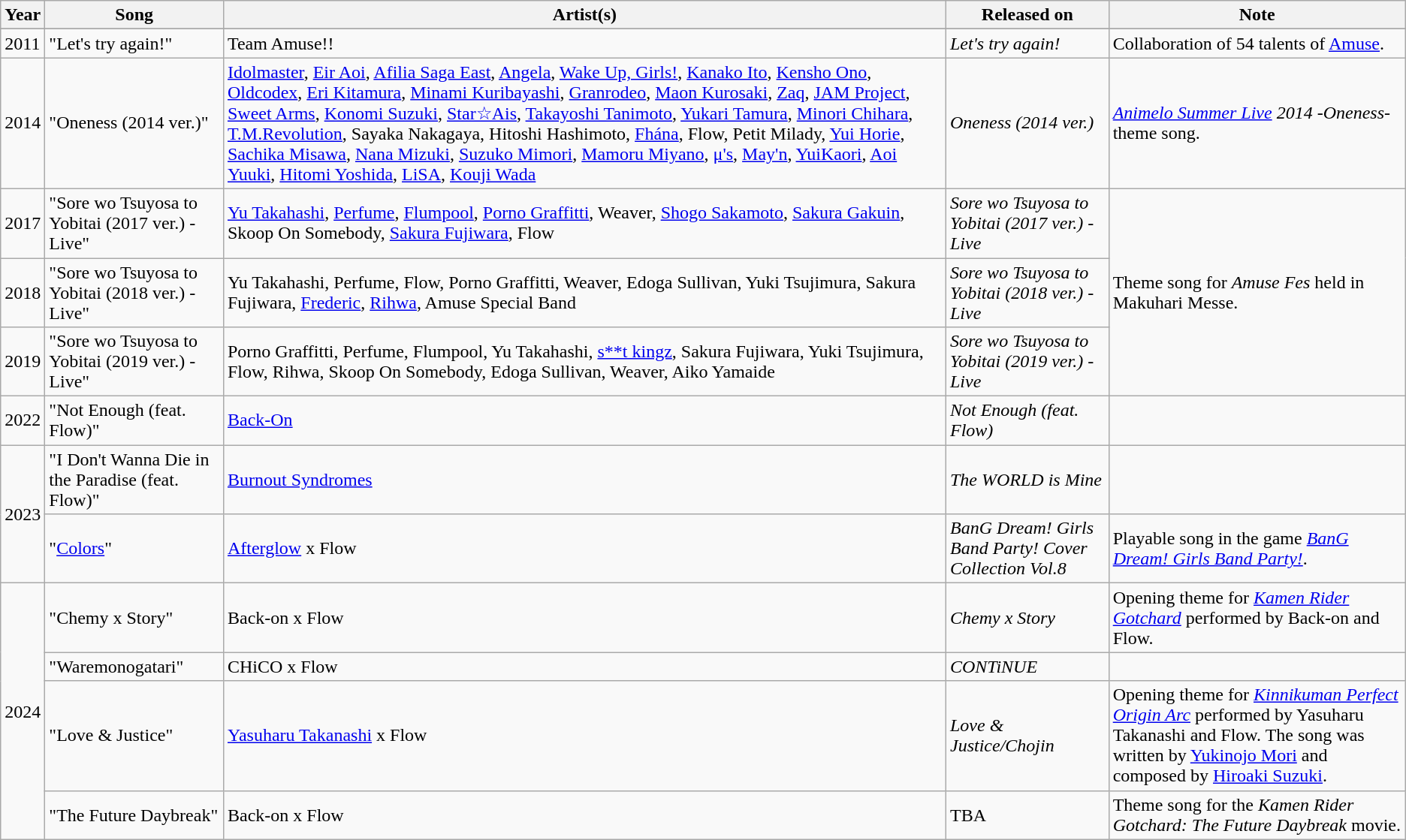<table class="wikitable">
<tr>
<th>Year</th>
<th>Song</th>
<th>Artist(s)</th>
<th>Released on</th>
<th>Note</th>
</tr>
<tr style="font-size:smaller;">
</tr>
<tr>
<td>2011</td>
<td>"Let's try again!"</td>
<td>Team Amuse!!</td>
<td align="left"><em>Let's try again!</em></td>
<td>Collaboration of 54 talents of <a href='#'>Amuse</a>.</td>
</tr>
<tr>
<td>2014</td>
<td>"Oneness (2014 ver.)"</td>
<td><a href='#'>Idolmaster</a>, <a href='#'>Eir Aoi</a>, <a href='#'>Afilia Saga East</a>, <a href='#'>Angela</a>, <a href='#'>Wake Up, Girls!</a>, <a href='#'>Kanako Ito</a>, <a href='#'>Kensho Ono</a>, <a href='#'>Oldcodex</a>, <a href='#'>Eri Kitamura</a>, <a href='#'>Minami Kuribayashi</a>, <a href='#'>Granrodeo</a>, <a href='#'>Maon Kurosaki</a>, <a href='#'>Zaq</a>, <a href='#'>JAM Project</a>, <a href='#'>Sweet Arms</a>, <a href='#'>Konomi Suzuki</a>, <a href='#'>Star☆Ais</a>, <a href='#'>Takayoshi Tanimoto</a>, <a href='#'>Yukari Tamura</a>, <a href='#'>Minori Chihara</a>, <a href='#'>T.M.Revolution</a>, Sayaka Nakagaya, Hitoshi Hashimoto, <a href='#'>Fhána</a>, Flow, Petit Milady, <a href='#'>Yui Horie</a>, <a href='#'>Sachika Misawa</a>, <a href='#'>Nana Mizuki</a>, <a href='#'>Suzuko Mimori</a>, <a href='#'>Mamoru Miyano</a>, <a href='#'>μ's</a>, <a href='#'>May'n</a>, <a href='#'>YuiKaori</a>, <a href='#'>Aoi Yuuki</a>, <a href='#'>Hitomi Yoshida</a>, <a href='#'>LiSA</a>, <a href='#'>Kouji Wada</a></td>
<td align="left"><em>Oneness (2014 ver.)</em></td>
<td><em><a href='#'>Animelo Summer Live</a> 2014 -Oneness-</em> theme song.</td>
</tr>
<tr>
<td>2017</td>
<td>"Sore wo Tsuyosa to Yobitai (2017 ver.) - Live"</td>
<td><a href='#'>Yu Takahashi</a>, <a href='#'>Perfume</a>, <a href='#'>Flumpool</a>, <a href='#'>Porno Graffitti</a>, Weaver, <a href='#'>Shogo Sakamoto</a>, <a href='#'>Sakura Gakuin</a>, Skoop On Somebody, <a href='#'>Sakura Fujiwara</a>, Flow</td>
<td align="left"><em>Sore wo Tsuyosa to Yobitai (2017 ver.) - Live</em></td>
<td rowspan=3>Theme song for <em>Amuse Fes</em> held in Makuhari Messe.</td>
</tr>
<tr>
<td>2018</td>
<td>"Sore wo Tsuyosa to Yobitai (2018 ver.) - Live"</td>
<td>Yu Takahashi, Perfume, Flow, Porno Graffitti, Weaver, Edoga Sullivan, Yuki Tsujimura, Sakura Fujiwara, <a href='#'>Frederic</a>, <a href='#'>Rihwa</a>, Amuse Special Band</td>
<td align="left"><em>Sore wo Tsuyosa to Yobitai (2018 ver.) - Live</em></td>
</tr>
<tr>
<td>2019</td>
<td>"Sore wo Tsuyosa to Yobitai (2019 ver.) - Live"</td>
<td>Porno Graffitti, Perfume, Flumpool, Yu Takahashi, <a href='#'>s**t kingz</a>, Sakura Fujiwara, Yuki Tsujimura, Flow, Rihwa, Skoop On Somebody, Edoga Sullivan, Weaver, Aiko Yamaide</td>
<td align="left"><em>Sore wo Tsuyosa to Yobitai (2019 ver.) - Live</em></td>
</tr>
<tr>
<td>2022</td>
<td>"Not Enough (feat. Flow)"</td>
<td><a href='#'>Back-On</a></td>
<td align="left"><em>Not Enough (feat. Flow)</em></td>
<td></td>
</tr>
<tr>
<td rowspan=2>2023</td>
<td>"I Don't Wanna Die in the Paradise (feat. Flow)"</td>
<td><a href='#'>Burnout Syndromes</a></td>
<td align="left"><em>The WORLD is Mine</em></td>
<td></td>
</tr>
<tr>
<td>"<a href='#'>Colors</a>"</td>
<td><a href='#'>Afterglow</a> x Flow</td>
<td align="left"><em>BanG Dream! Girls Band Party! Cover Collection Vol.8</em></td>
<td>Playable song in the game <em><a href='#'>BanG Dream! Girls Band Party!</a></em>.</td>
</tr>
<tr>
<td rowspan=4>2024</td>
<td>"Chemy x Story"</td>
<td>Back-on x Flow</td>
<td align="left"><em>Chemy x Story</em></td>
<td>Opening theme for <em><a href='#'>Kamen Rider Gotchard</a></em> performed by Back-on and Flow.</td>
</tr>
<tr>
<td>"Waremonogatari"</td>
<td>CHiCO x Flow</td>
<td align="left"><em>CONTiNUE</em></td>
<td></td>
</tr>
<tr>
<td>"Love & Justice"</td>
<td><a href='#'>Yasuharu Takanashi</a> x Flow</td>
<td align="left"><em>Love & Justice/Chojin</em></td>
<td>Opening theme for <em><a href='#'>Kinnikuman Perfect Origin Arc</a></em> performed by Yasuharu Takanashi and Flow. The song was written by <a href='#'>Yukinojo Mori</a> and composed by <a href='#'>Hiroaki Suzuki</a>.</td>
</tr>
<tr>
<td>"The Future Daybreak"</td>
<td>Back-on x Flow</td>
<td align="left">TBA</td>
<td>Theme song for the <em>Kamen Rider Gotchard: The Future Daybreak</em> movie.</td>
</tr>
</table>
